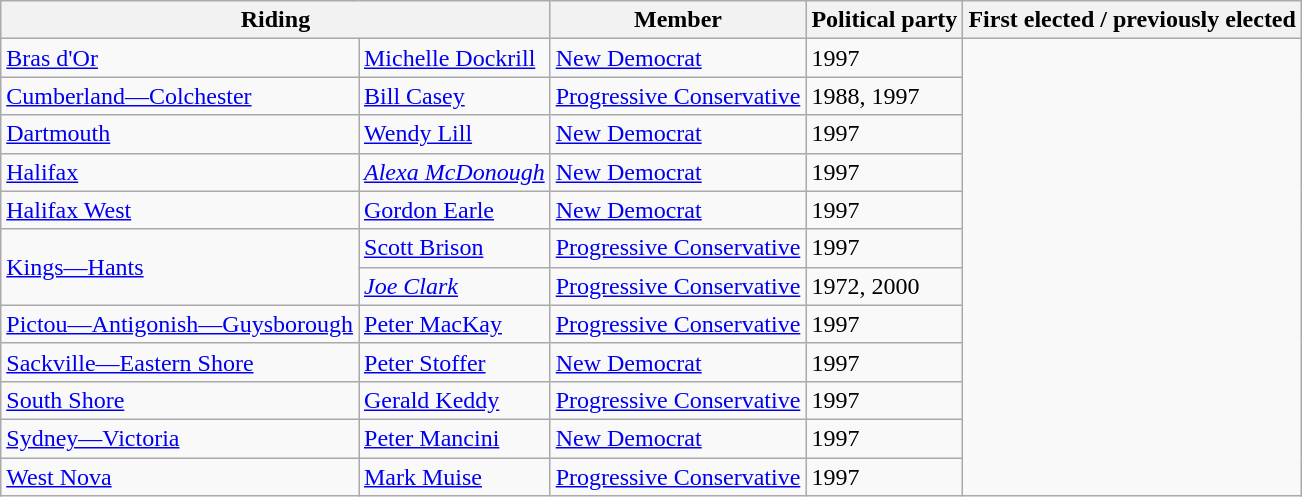<table class="wikitable">
<tr>
<th colspan="2">Riding</th>
<th>Member</th>
<th>Political party</th>
<th>First elected / previously elected</th>
</tr>
<tr>
<td><a href='#'>Bras d'Or</a></td>
<td><a href='#'>Michelle Dockrill</a></td>
<td><a href='#'>New Democrat</a></td>
<td>1997</td>
</tr>
<tr>
<td><a href='#'>Cumberland—Colchester</a></td>
<td><a href='#'>Bill Casey</a></td>
<td><a href='#'>Progressive Conservative</a></td>
<td>1988, 1997</td>
</tr>
<tr>
<td><a href='#'>Dartmouth</a></td>
<td><a href='#'>Wendy Lill</a></td>
<td><a href='#'>New Democrat</a></td>
<td>1997</td>
</tr>
<tr>
<td><a href='#'>Halifax</a></td>
<td><em><a href='#'>Alexa McDonough</a></em></td>
<td><a href='#'>New Democrat</a></td>
<td>1997</td>
</tr>
<tr>
<td><a href='#'>Halifax West</a></td>
<td><a href='#'>Gordon Earle</a></td>
<td><a href='#'>New Democrat</a></td>
<td>1997</td>
</tr>
<tr>
<td rowspan="2"><a href='#'>Kings—Hants</a></td>
<td><a href='#'>Scott Brison</a></td>
<td><a href='#'>Progressive Conservative</a></td>
<td>1997</td>
</tr>
<tr>
<td><em><a href='#'>Joe Clark</a></em></td>
<td><a href='#'>Progressive Conservative</a></td>
<td>1972, 2000</td>
</tr>
<tr>
<td><a href='#'>Pictou—Antigonish—Guysborough</a></td>
<td><a href='#'>Peter MacKay</a></td>
<td><a href='#'>Progressive Conservative</a></td>
<td>1997</td>
</tr>
<tr>
<td><a href='#'>Sackville—Eastern Shore</a></td>
<td><a href='#'>Peter Stoffer</a></td>
<td><a href='#'>New Democrat</a></td>
<td>1997</td>
</tr>
<tr>
<td><a href='#'>South Shore</a></td>
<td><a href='#'>Gerald Keddy</a></td>
<td><a href='#'>Progressive Conservative</a></td>
<td>1997</td>
</tr>
<tr>
<td><a href='#'>Sydney—Victoria</a></td>
<td><a href='#'>Peter Mancini</a></td>
<td><a href='#'>New Democrat</a></td>
<td>1997</td>
</tr>
<tr>
<td><a href='#'>West Nova</a></td>
<td><a href='#'>Mark Muise</a></td>
<td><a href='#'>Progressive Conservative</a></td>
<td>1997</td>
</tr>
</table>
